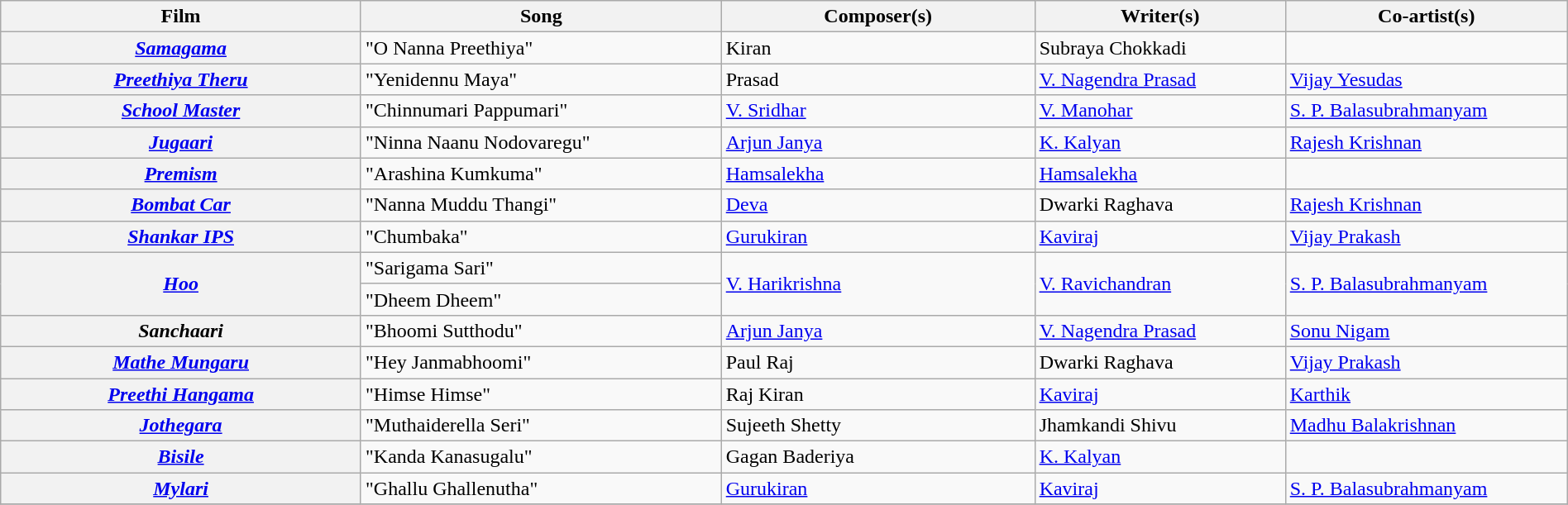<table class="wikitable plainrowheaders" width="100%" textcolor:#000;">
<tr>
<th scope="col" width=23%><strong>Film</strong></th>
<th scope="col" width=23%><strong>Song</strong></th>
<th scope="col" width=20%><strong>Composer(s)</strong></th>
<th scope="col" width=16%><strong>Writer(s)</strong></th>
<th scope="col" width=18%><strong>Co-artist(s)</strong></th>
</tr>
<tr>
<th><em><a href='#'>Samagama</a></em></th>
<td>"O Nanna Preethiya"</td>
<td>Kiran</td>
<td>Subraya Chokkadi</td>
<td></td>
</tr>
<tr>
<th><em><a href='#'>Preethiya Theru</a></em></th>
<td>"Yenidennu Maya"</td>
<td>Prasad</td>
<td><a href='#'>V. Nagendra Prasad</a></td>
<td><a href='#'>Vijay Yesudas</a></td>
</tr>
<tr>
<th><em><a href='#'>School Master</a></em></th>
<td>"Chinnumari Pappumari"</td>
<td><a href='#'>V. Sridhar</a></td>
<td><a href='#'>V. Manohar</a></td>
<td><a href='#'>S. P. Balasubrahmanyam</a></td>
</tr>
<tr>
<th><em><a href='#'>Jugaari</a></em></th>
<td>"Ninna Naanu Nodovaregu"</td>
<td><a href='#'>Arjun Janya</a></td>
<td><a href='#'>K. Kalyan</a></td>
<td><a href='#'>Rajesh Krishnan</a></td>
</tr>
<tr>
<th><em><a href='#'>Premism</a></em></th>
<td>"Arashina Kumkuma"</td>
<td><a href='#'>Hamsalekha</a></td>
<td><a href='#'>Hamsalekha</a></td>
<td></td>
</tr>
<tr>
<th><em><a href='#'>Bombat Car</a></em></th>
<td>"Nanna Muddu Thangi"</td>
<td><a href='#'>Deva</a></td>
<td>Dwarki Raghava</td>
<td><a href='#'>Rajesh Krishnan</a></td>
</tr>
<tr>
<th><em><a href='#'>Shankar IPS</a></em></th>
<td>"Chumbaka"</td>
<td><a href='#'>Gurukiran</a></td>
<td><a href='#'>Kaviraj</a></td>
<td><a href='#'>Vijay Prakash</a></td>
</tr>
<tr>
<th rowspan="2"><em><a href='#'>Hoo</a></em></th>
<td>"Sarigama Sari"</td>
<td rowspan="2"><a href='#'>V. Harikrishna</a></td>
<td rowspan="2"><a href='#'>V. Ravichandran</a></td>
<td rowspan="2"><a href='#'>S. P. Balasubrahmanyam</a></td>
</tr>
<tr>
<td>"Dheem Dheem"</td>
</tr>
<tr>
<th><em>Sanchaari</em></th>
<td>"Bhoomi Sutthodu"</td>
<td><a href='#'>Arjun Janya</a></td>
<td><a href='#'>V. Nagendra Prasad</a></td>
<td><a href='#'>Sonu Nigam</a></td>
</tr>
<tr>
<th><em><a href='#'>Mathe Mungaru</a></em></th>
<td>"Hey Janmabhoomi"</td>
<td>Paul Raj</td>
<td>Dwarki Raghava</td>
<td><a href='#'>Vijay Prakash</a></td>
</tr>
<tr>
<th><em><a href='#'>Preethi Hangama</a></em></th>
<td>"Himse Himse"</td>
<td>Raj Kiran</td>
<td><a href='#'>Kaviraj</a></td>
<td><a href='#'>Karthik</a></td>
</tr>
<tr>
<th><em><a href='#'>Jothegara</a></em></th>
<td>"Muthaiderella Seri"</td>
<td>Sujeeth Shetty</td>
<td>Jhamkandi Shivu</td>
<td><a href='#'>Madhu Balakrishnan</a></td>
</tr>
<tr>
<th><em><a href='#'>Bisile</a></em></th>
<td>"Kanda Kanasugalu"</td>
<td>Gagan Baderiya</td>
<td><a href='#'>K. Kalyan</a></td>
<td></td>
</tr>
<tr>
<th><em><a href='#'>Mylari</a></em></th>
<td>"Ghallu Ghallenutha"</td>
<td><a href='#'>Gurukiran</a></td>
<td><a href='#'>Kaviraj</a></td>
<td><a href='#'>S. P. Balasubrahmanyam</a></td>
</tr>
<tr>
</tr>
</table>
